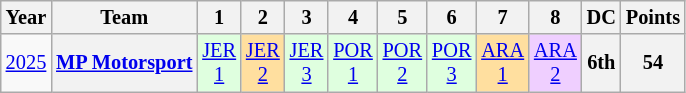<table class="wikitable" style="text-align:center; font-size:85%">
<tr>
<th>Year</th>
<th>Team</th>
<th>1</th>
<th>2</th>
<th>3</th>
<th>4</th>
<th>5</th>
<th>6</th>
<th>7</th>
<th>8</th>
<th>DC</th>
<th>Points</th>
</tr>
<tr>
<td><a href='#'>2025</a></td>
<th><a href='#'>MP Motorsport</a></th>
<td style="background:#DFFFDF"><a href='#'>JER<br>1</a><br></td>
<td style="background:#FFDF9F"><a href='#'>JER<br>2</a><br></td>
<td style="background:#DFFFDF"><a href='#'>JER<br>3</a><br></td>
<td style="background:#DFFFDF"><a href='#'>POR<br>1</a><br></td>
<td style="background:#DFFFDF"><a href='#'>POR<br>2</a><br></td>
<td style="background:#DFFFDF"><a href='#'>POR<br>3</a><br></td>
<td style="background:#FFDF9F"><a href='#'>ARA<br>1</a><br></td>
<td style="background:#EFCFFF"><a href='#'>ARA<br>2</a><br></td>
<th>6th</th>
<th>54</th>
</tr>
</table>
